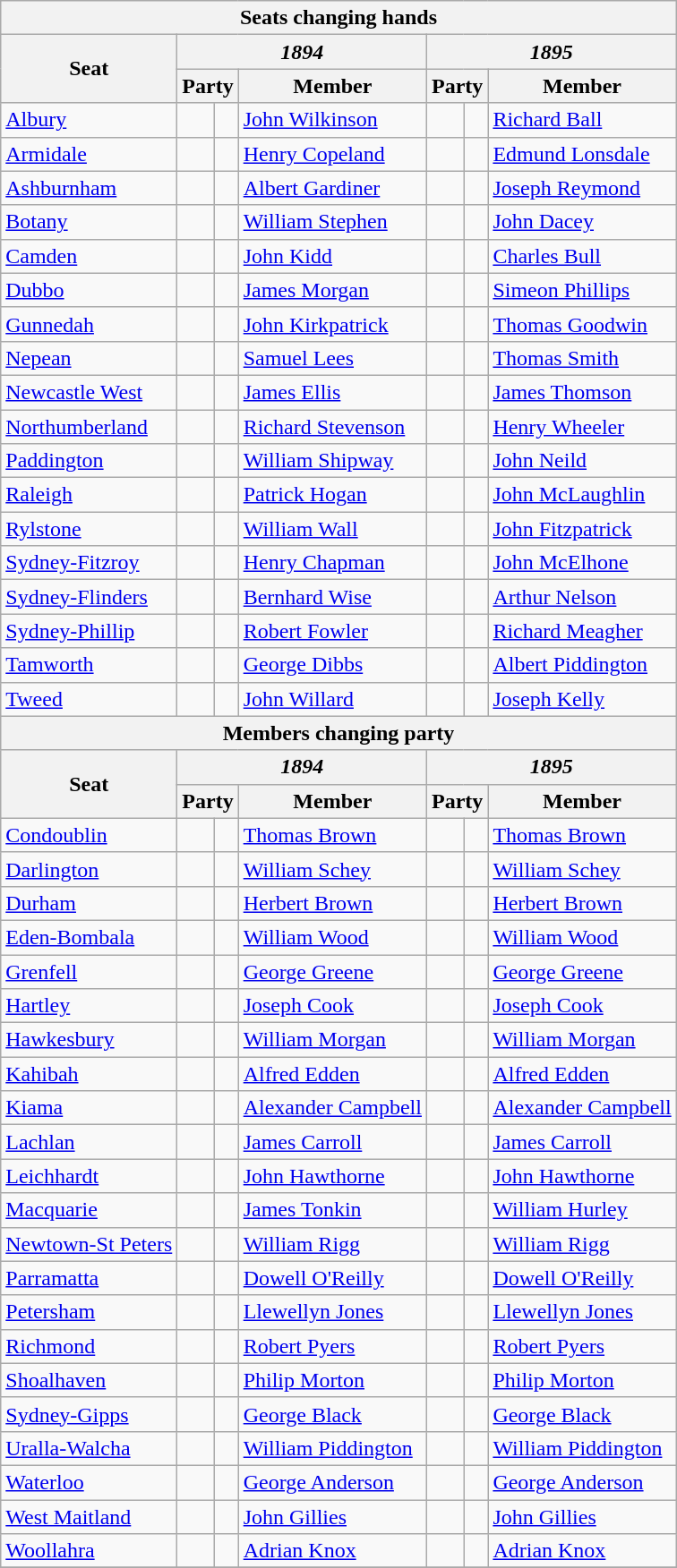<table class="wikitable">
<tr>
<th colspan="7">Seats changing hands</th>
</tr>
<tr>
<th rowspan="2">Seat</th>
<th colspan="3"><em>1894</em></th>
<th colspan="3"><em>1895</em></th>
</tr>
<tr>
<th colspan="2">Party</th>
<th>Member</th>
<th colspan="2">Party</th>
<th>Member</th>
</tr>
<tr>
<td><a href='#'>Albury</a></td>
<td> </td>
<td></td>
<td><a href='#'>John Wilkinson</a></td>
<td> </td>
<td></td>
<td><a href='#'>Richard Ball</a></td>
</tr>
<tr>
<td><a href='#'>Armidale</a></td>
<td> </td>
<td></td>
<td><a href='#'>Henry Copeland</a></td>
<td> </td>
<td></td>
<td><a href='#'>Edmund Lonsdale</a></td>
</tr>
<tr>
<td><a href='#'>Ashburnham</a></td>
<td> </td>
<td></td>
<td><a href='#'>Albert Gardiner</a></td>
<td> </td>
<td></td>
<td><a href='#'>Joseph Reymond</a></td>
</tr>
<tr>
<td><a href='#'>Botany</a></td>
<td> </td>
<td></td>
<td><a href='#'>William Stephen</a></td>
<td> </td>
<td></td>
<td><a href='#'>John Dacey</a></td>
</tr>
<tr>
<td><a href='#'>Camden</a></td>
<td> </td>
<td></td>
<td><a href='#'>John Kidd</a></td>
<td> </td>
<td></td>
<td><a href='#'>Charles Bull</a></td>
</tr>
<tr>
<td><a href='#'>Dubbo</a></td>
<td> </td>
<td></td>
<td><a href='#'>James Morgan</a></td>
<td> </td>
<td></td>
<td><a href='#'>Simeon Phillips</a></td>
</tr>
<tr>
<td><a href='#'>Gunnedah</a></td>
<td> </td>
<td></td>
<td><a href='#'>John Kirkpatrick</a></td>
<td> </td>
<td></td>
<td><a href='#'>Thomas Goodwin</a></td>
</tr>
<tr>
<td><a href='#'>Nepean</a></td>
<td> </td>
<td></td>
<td><a href='#'>Samuel Lees</a></td>
<td> </td>
<td></td>
<td><a href='#'>Thomas Smith</a></td>
</tr>
<tr>
<td><a href='#'>Newcastle West</a></td>
<td> </td>
<td></td>
<td><a href='#'>James Ellis</a></td>
<td> </td>
<td></td>
<td><a href='#'>James Thomson</a></td>
</tr>
<tr>
<td><a href='#'>Northumberland</a></td>
<td> </td>
<td></td>
<td><a href='#'>Richard Stevenson</a></td>
<td> </td>
<td></td>
<td><a href='#'>Henry Wheeler</a></td>
</tr>
<tr>
<td><a href='#'>Paddington</a></td>
<td> </td>
<td></td>
<td><a href='#'>William Shipway</a></td>
<td> </td>
<td></td>
<td><a href='#'>John Neild</a></td>
</tr>
<tr>
<td><a href='#'>Raleigh</a></td>
<td> </td>
<td></td>
<td><a href='#'>Patrick Hogan</a></td>
<td> </td>
<td></td>
<td><a href='#'>John McLaughlin</a></td>
</tr>
<tr>
<td><a href='#'>Rylstone</a></td>
<td> </td>
<td></td>
<td><a href='#'>William Wall</a></td>
<td> </td>
<td></td>
<td><a href='#'>John Fitzpatrick</a></td>
</tr>
<tr>
<td><a href='#'>Sydney-Fitzroy</a></td>
<td> </td>
<td></td>
<td><a href='#'>Henry Chapman</a></td>
<td> </td>
<td></td>
<td><a href='#'>John McElhone</a></td>
</tr>
<tr>
<td><a href='#'>Sydney-Flinders</a></td>
<td> </td>
<td></td>
<td><a href='#'>Bernhard Wise</a></td>
<td> </td>
<td></td>
<td><a href='#'>Arthur Nelson</a></td>
</tr>
<tr>
<td><a href='#'>Sydney-Phillip</a></td>
<td> </td>
<td></td>
<td><a href='#'>Robert Fowler</a></td>
<td> </td>
<td></td>
<td><a href='#'>Richard Meagher</a></td>
</tr>
<tr>
<td><a href='#'>Tamworth</a></td>
<td> </td>
<td></td>
<td><a href='#'>George Dibbs</a></td>
<td> </td>
<td></td>
<td><a href='#'>Albert Piddington</a></td>
</tr>
<tr>
<td><a href='#'>Tweed</a></td>
<td> </td>
<td></td>
<td><a href='#'>John Willard</a></td>
<td> </td>
<td></td>
<td><a href='#'>Joseph Kelly</a></td>
</tr>
<tr>
<th colspan="7">Members changing party</th>
</tr>
<tr>
<th rowspan="2">Seat</th>
<th colspan="3"><em>1894</em></th>
<th colspan="3"><em>1895</em></th>
</tr>
<tr>
<th colspan="2">Party</th>
<th>Member</th>
<th colspan="2">Party</th>
<th>Member</th>
</tr>
<tr>
<td><a href='#'>Condoublin</a></td>
<td> </td>
<td></td>
<td><a href='#'>Thomas Brown</a></td>
<td> </td>
<td></td>
<td><a href='#'>Thomas Brown</a></td>
</tr>
<tr>
<td><a href='#'>Darlington</a></td>
<td> </td>
<td></td>
<td><a href='#'>William Schey</a></td>
<td> </td>
<td></td>
<td><a href='#'>William Schey</a></td>
</tr>
<tr>
<td><a href='#'>Durham</a></td>
<td> </td>
<td></td>
<td><a href='#'>Herbert Brown</a></td>
<td> </td>
<td></td>
<td><a href='#'>Herbert Brown</a></td>
</tr>
<tr>
<td><a href='#'>Eden-Bombala</a></td>
<td> </td>
<td></td>
<td><a href='#'>William Wood</a></td>
<td> </td>
<td></td>
<td><a href='#'>William Wood</a></td>
</tr>
<tr>
<td><a href='#'>Grenfell</a></td>
<td> </td>
<td></td>
<td><a href='#'>George Greene</a></td>
<td> </td>
<td></td>
<td><a href='#'>George Greene</a></td>
</tr>
<tr>
<td><a href='#'>Hartley</a></td>
<td> </td>
<td></td>
<td><a href='#'>Joseph Cook</a></td>
<td> </td>
<td></td>
<td><a href='#'>Joseph Cook</a></td>
</tr>
<tr>
<td><a href='#'>Hawkesbury</a></td>
<td> </td>
<td></td>
<td><a href='#'>William Morgan</a></td>
<td> </td>
<td></td>
<td><a href='#'>William Morgan</a></td>
</tr>
<tr>
<td><a href='#'>Kahibah</a></td>
<td> </td>
<td></td>
<td><a href='#'>Alfred Edden</a></td>
<td> </td>
<td></td>
<td><a href='#'>Alfred Edden</a></td>
</tr>
<tr>
<td><a href='#'>Kiama</a></td>
<td> </td>
<td></td>
<td><a href='#'>Alexander Campbell</a></td>
<td> </td>
<td></td>
<td><a href='#'>Alexander Campbell</a></td>
</tr>
<tr>
<td><a href='#'>Lachlan</a></td>
<td> </td>
<td></td>
<td><a href='#'>James Carroll</a></td>
<td> </td>
<td></td>
<td><a href='#'>James Carroll</a></td>
</tr>
<tr>
<td><a href='#'>Leichhardt</a></td>
<td> </td>
<td></td>
<td><a href='#'>John Hawthorne</a></td>
<td> </td>
<td></td>
<td><a href='#'>John Hawthorne</a></td>
</tr>
<tr>
<td><a href='#'>Macquarie</a></td>
<td> </td>
<td></td>
<td><a href='#'>James Tonkin</a></td>
<td> </td>
<td></td>
<td><a href='#'>William Hurley</a></td>
</tr>
<tr>
<td><a href='#'>Newtown-St Peters</a></td>
<td> </td>
<td></td>
<td><a href='#'>William Rigg</a></td>
<td> </td>
<td></td>
<td><a href='#'>William Rigg</a></td>
</tr>
<tr>
<td><a href='#'>Parramatta</a></td>
<td> </td>
<td></td>
<td><a href='#'>Dowell O'Reilly</a></td>
<td> </td>
<td></td>
<td><a href='#'>Dowell O'Reilly</a></td>
</tr>
<tr>
<td><a href='#'>Petersham</a></td>
<td> </td>
<td></td>
<td><a href='#'>Llewellyn Jones</a></td>
<td> </td>
<td></td>
<td><a href='#'>Llewellyn Jones</a></td>
</tr>
<tr>
<td><a href='#'>Richmond</a></td>
<td> </td>
<td></td>
<td><a href='#'>Robert Pyers</a></td>
<td> </td>
<td></td>
<td><a href='#'>Robert Pyers</a></td>
</tr>
<tr>
<td><a href='#'>Shoalhaven</a></td>
<td> </td>
<td></td>
<td><a href='#'>Philip Morton</a></td>
<td> </td>
<td></td>
<td><a href='#'>Philip Morton</a></td>
</tr>
<tr>
<td><a href='#'>Sydney-Gipps</a></td>
<td> </td>
<td></td>
<td><a href='#'>George Black</a></td>
<td> </td>
<td></td>
<td><a href='#'>George Black</a></td>
</tr>
<tr>
<td><a href='#'>Uralla-Walcha</a></td>
<td> </td>
<td></td>
<td><a href='#'>William Piddington</a></td>
<td> </td>
<td></td>
<td><a href='#'>William Piddington</a></td>
</tr>
<tr>
<td><a href='#'>Waterloo</a></td>
<td> </td>
<td></td>
<td><a href='#'>George Anderson</a></td>
<td> </td>
<td></td>
<td><a href='#'>George Anderson</a></td>
</tr>
<tr>
<td><a href='#'>West Maitland</a></td>
<td> </td>
<td></td>
<td><a href='#'>John Gillies</a></td>
<td> </td>
<td></td>
<td><a href='#'>John Gillies</a></td>
</tr>
<tr>
<td><a href='#'>Woollahra</a></td>
<td> </td>
<td></td>
<td><a href='#'>Adrian Knox</a></td>
<td> </td>
<td></td>
<td><a href='#'>Adrian Knox</a></td>
</tr>
<tr>
</tr>
</table>
